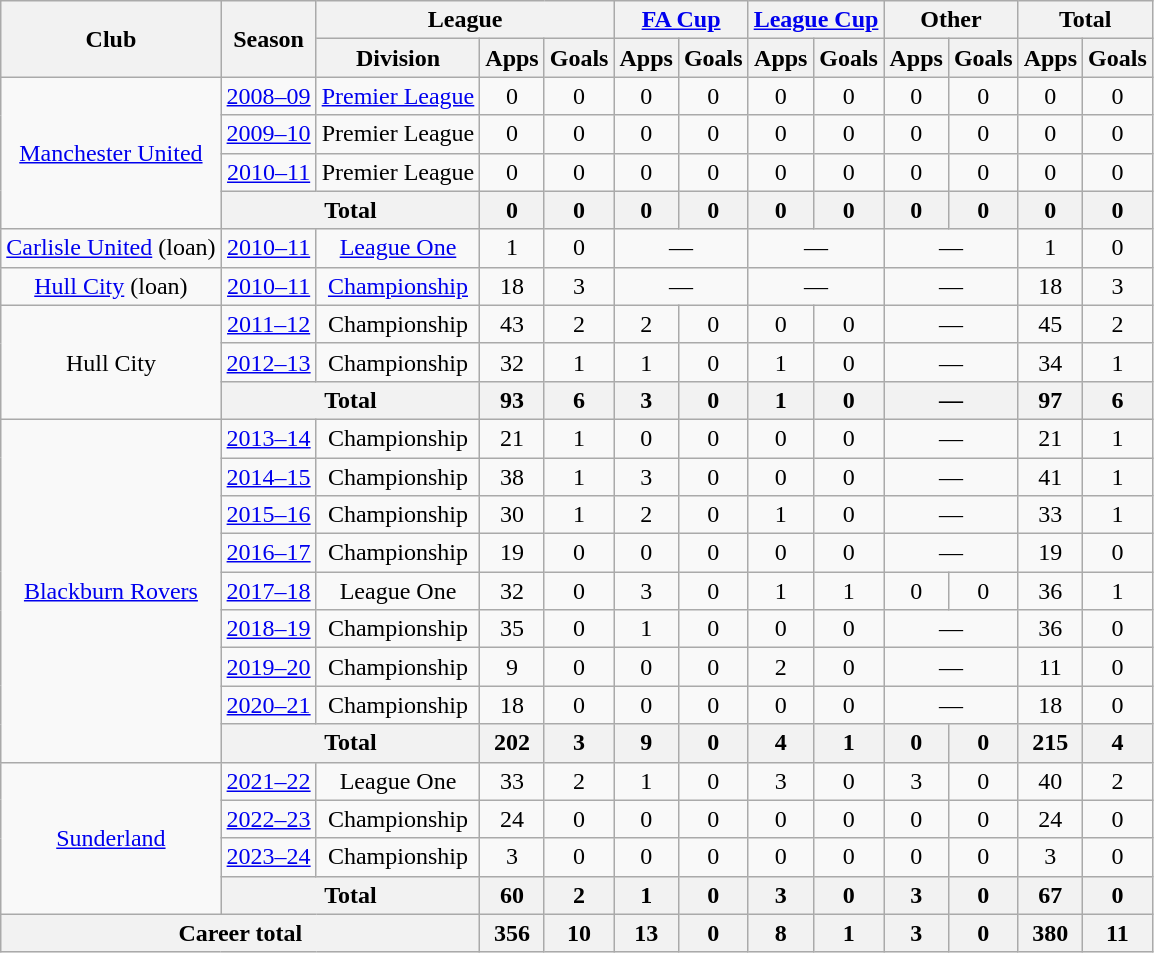<table class="wikitable" style="text-align: center;">
<tr>
<th rowspan="2">Club</th>
<th rowspan="2">Season</th>
<th colspan="3">League</th>
<th colspan="2"><a href='#'>FA Cup</a></th>
<th colspan="2"><a href='#'>League Cup</a></th>
<th colspan="2">Other</th>
<th colspan="2">Total</th>
</tr>
<tr>
<th>Division</th>
<th>Apps</th>
<th>Goals</th>
<th>Apps</th>
<th>Goals</th>
<th>Apps</th>
<th>Goals</th>
<th>Apps</th>
<th>Goals</th>
<th>Apps</th>
<th>Goals</th>
</tr>
<tr>
<td rowspan="4"><a href='#'>Manchester United</a></td>
<td><a href='#'>2008–09</a></td>
<td><a href='#'>Premier League</a></td>
<td>0</td>
<td>0</td>
<td>0</td>
<td>0</td>
<td>0</td>
<td>0</td>
<td>0</td>
<td>0</td>
<td>0</td>
<td>0</td>
</tr>
<tr>
<td><a href='#'>2009–10</a></td>
<td>Premier League</td>
<td>0</td>
<td>0</td>
<td>0</td>
<td>0</td>
<td>0</td>
<td>0</td>
<td>0</td>
<td>0</td>
<td>0</td>
<td>0</td>
</tr>
<tr>
<td><a href='#'>2010–11</a></td>
<td>Premier League</td>
<td>0</td>
<td>0</td>
<td>0</td>
<td>0</td>
<td>0</td>
<td>0</td>
<td>0</td>
<td>0</td>
<td>0</td>
<td>0</td>
</tr>
<tr>
<th colspan="2">Total</th>
<th>0</th>
<th>0</th>
<th>0</th>
<th>0</th>
<th>0</th>
<th>0</th>
<th>0</th>
<th>0</th>
<th>0</th>
<th>0</th>
</tr>
<tr>
<td><a href='#'>Carlisle United</a> (loan)</td>
<td><a href='#'>2010–11</a></td>
<td><a href='#'>League One</a></td>
<td>1</td>
<td>0</td>
<td colspan="2">—</td>
<td colspan="2">—</td>
<td colspan="2">—</td>
<td>1</td>
<td>0</td>
</tr>
<tr>
<td><a href='#'>Hull City</a> (loan)</td>
<td><a href='#'>2010–11</a></td>
<td><a href='#'>Championship</a></td>
<td>18</td>
<td>3</td>
<td colspan="2">—</td>
<td colspan="2">—</td>
<td colspan="2">—</td>
<td>18</td>
<td>3</td>
</tr>
<tr>
<td rowspan="3">Hull City</td>
<td><a href='#'>2011–12</a></td>
<td>Championship</td>
<td>43</td>
<td>2</td>
<td>2</td>
<td>0</td>
<td>0</td>
<td>0</td>
<td colspan="2">—</td>
<td>45</td>
<td>2</td>
</tr>
<tr>
<td><a href='#'>2012–13</a></td>
<td>Championship</td>
<td>32</td>
<td>1</td>
<td>1</td>
<td>0</td>
<td>1</td>
<td>0</td>
<td colspan="2">—</td>
<td>34</td>
<td>1</td>
</tr>
<tr>
<th colspan="2">Total</th>
<th>93</th>
<th>6</th>
<th>3</th>
<th>0</th>
<th>1</th>
<th>0</th>
<th colspan="2">—</th>
<th>97</th>
<th>6</th>
</tr>
<tr>
<td rowspan="9"><a href='#'>Blackburn Rovers</a></td>
<td><a href='#'>2013–14</a></td>
<td>Championship</td>
<td>21</td>
<td>1</td>
<td>0</td>
<td>0</td>
<td>0</td>
<td>0</td>
<td colspan="2">—</td>
<td>21</td>
<td>1</td>
</tr>
<tr>
<td><a href='#'>2014–15</a></td>
<td>Championship</td>
<td>38</td>
<td>1</td>
<td>3</td>
<td>0</td>
<td>0</td>
<td>0</td>
<td colspan="2">—</td>
<td>41</td>
<td>1</td>
</tr>
<tr>
<td><a href='#'>2015–16</a></td>
<td>Championship</td>
<td>30</td>
<td>1</td>
<td>2</td>
<td>0</td>
<td>1</td>
<td>0</td>
<td colspan="2">—</td>
<td>33</td>
<td>1</td>
</tr>
<tr>
<td><a href='#'>2016–17</a></td>
<td>Championship</td>
<td>19</td>
<td>0</td>
<td>0</td>
<td>0</td>
<td>0</td>
<td>0</td>
<td colspan="2">—</td>
<td>19</td>
<td>0</td>
</tr>
<tr>
<td><a href='#'>2017–18</a></td>
<td>League One</td>
<td>32</td>
<td>0</td>
<td>3</td>
<td>0</td>
<td>1</td>
<td>1</td>
<td>0</td>
<td>0</td>
<td>36</td>
<td>1</td>
</tr>
<tr>
<td><a href='#'>2018–19</a></td>
<td>Championship</td>
<td>35</td>
<td>0</td>
<td>1</td>
<td>0</td>
<td>0</td>
<td>0</td>
<td colspan="2">—</td>
<td>36</td>
<td>0</td>
</tr>
<tr>
<td><a href='#'>2019–20</a></td>
<td>Championship</td>
<td>9</td>
<td>0</td>
<td>0</td>
<td>0</td>
<td>2</td>
<td>0</td>
<td colspan="2">—</td>
<td>11</td>
<td>0</td>
</tr>
<tr>
<td><a href='#'>2020–21</a></td>
<td>Championship</td>
<td>18</td>
<td>0</td>
<td>0</td>
<td>0</td>
<td>0</td>
<td>0</td>
<td colspan="2">—</td>
<td>18</td>
<td>0</td>
</tr>
<tr>
<th colspan="2">Total</th>
<th>202</th>
<th>3</th>
<th>9</th>
<th>0</th>
<th>4</th>
<th>1</th>
<th>0</th>
<th>0</th>
<th>215</th>
<th>4</th>
</tr>
<tr>
<td rowspan="4"><a href='#'>Sunderland</a></td>
<td><a href='#'>2021–22</a></td>
<td>League One</td>
<td>33</td>
<td>2</td>
<td>1</td>
<td>0</td>
<td>3</td>
<td>0</td>
<td>3</td>
<td>0</td>
<td>40</td>
<td>2</td>
</tr>
<tr>
<td><a href='#'>2022–23</a></td>
<td>Championship</td>
<td>24</td>
<td>0</td>
<td>0</td>
<td>0</td>
<td>0</td>
<td>0</td>
<td>0</td>
<td>0</td>
<td>24</td>
<td>0</td>
</tr>
<tr>
<td><a href='#'>2023–24</a></td>
<td>Championship</td>
<td>3</td>
<td>0</td>
<td>0</td>
<td>0</td>
<td>0</td>
<td>0</td>
<td>0</td>
<td>0</td>
<td>3</td>
<td>0</td>
</tr>
<tr>
<th colspan="2">Total</th>
<th>60</th>
<th>2</th>
<th>1</th>
<th>0</th>
<th>3</th>
<th>0</th>
<th>3</th>
<th>0</th>
<th>67</th>
<th>0</th>
</tr>
<tr>
<th colspan="3">Career total</th>
<th>356</th>
<th>10</th>
<th>13</th>
<th>0</th>
<th>8</th>
<th>1</th>
<th>3</th>
<th>0</th>
<th>380</th>
<th>11</th>
</tr>
</table>
